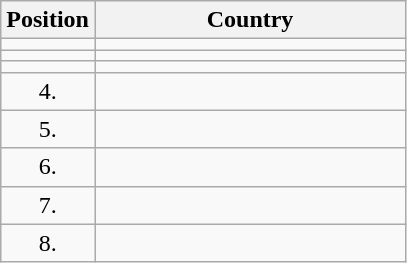<table class="wikitable">
<tr>
<th width="20">Position</th>
<th width="200">Country</th>
</tr>
<tr>
<td align="center"></td>
<td></td>
</tr>
<tr>
<td align="center"></td>
<td></td>
</tr>
<tr>
<td align="center"></td>
<td></td>
</tr>
<tr>
<td align="center">4.</td>
<td></td>
</tr>
<tr>
<td align="center">5.</td>
<td></td>
</tr>
<tr>
<td align="center">6.</td>
<td></td>
</tr>
<tr>
<td align="center">7.</td>
<td></td>
</tr>
<tr>
<td align="center">8.</td>
<td></td>
</tr>
</table>
